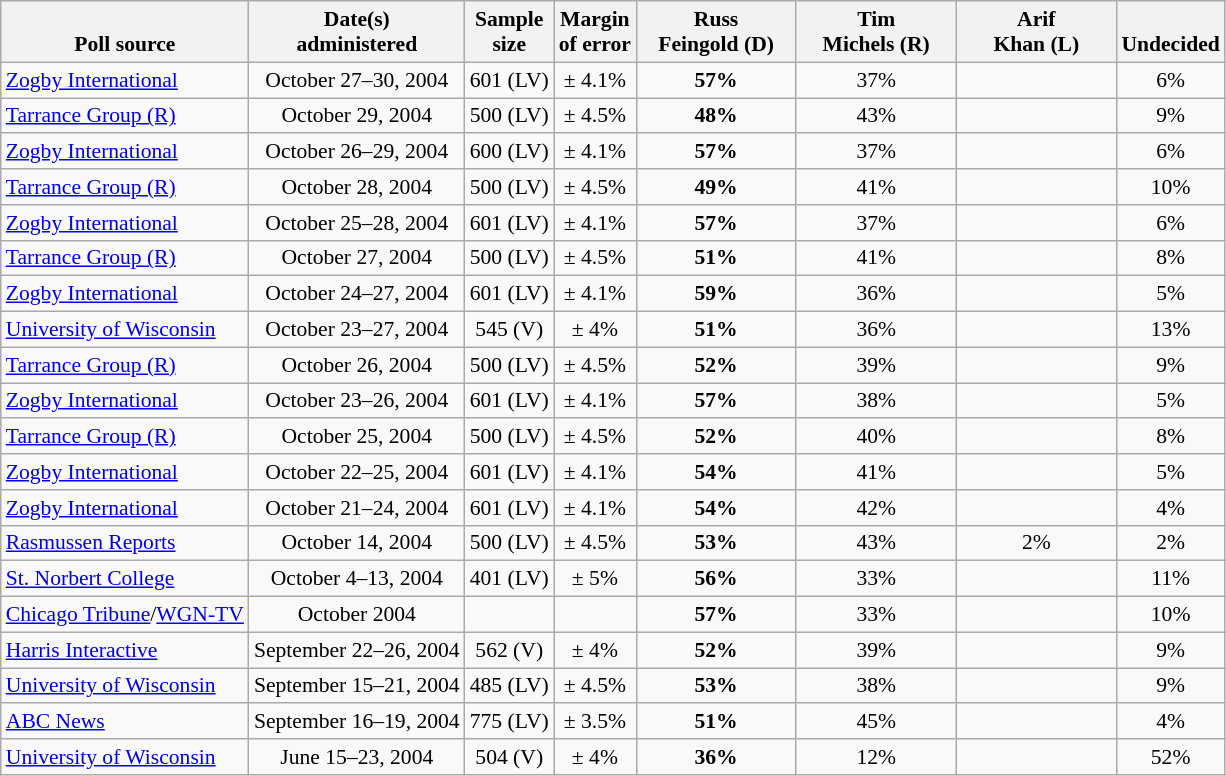<table class="wikitable" style="font-size:90%;text-align:center;">
<tr style="vertical-align:bottom">
<th>Poll source</th>
<th>Date(s)<br>administered</th>
<th>Sample<br>size</th>
<th>Margin<br>of error</th>
<th style="width:100px;">Russ<br>Feingold (D)</th>
<th style="width:100px;">Tim<br>Michels (R)</th>
<th style="width:100px;">Arif<br>Khan (L)</th>
<th>Undecided</th>
</tr>
<tr>
<td style="text-align:left;"><a href='#'>Zogby International</a></td>
<td>October 27–30, 2004</td>
<td>601 (LV)</td>
<td>± 4.1%</td>
<td><strong>57%</strong></td>
<td>37%</td>
<td></td>
<td>6%</td>
</tr>
<tr>
<td style="text-align:left;"><a href='#'>Tarrance Group (R)</a></td>
<td>October 29, 2004</td>
<td>500 (LV)</td>
<td>± 4.5%</td>
<td><strong>48%</strong></td>
<td>43%</td>
<td></td>
<td>9%</td>
</tr>
<tr>
<td style="text-align:left;"><a href='#'>Zogby International</a></td>
<td>October 26–29, 2004</td>
<td>600 (LV)</td>
<td>± 4.1%</td>
<td><strong>57%</strong></td>
<td>37%</td>
<td></td>
<td>6%</td>
</tr>
<tr>
<td style="text-align:left;"><a href='#'>Tarrance Group (R)</a></td>
<td>October 28, 2004</td>
<td>500 (LV)</td>
<td>± 4.5%</td>
<td><strong>49%</strong></td>
<td>41%</td>
<td></td>
<td>10%</td>
</tr>
<tr>
<td style="text-align:left;"><a href='#'>Zogby International</a></td>
<td>October 25–28, 2004</td>
<td>601 (LV)</td>
<td>± 4.1%</td>
<td><strong>57%</strong></td>
<td>37%</td>
<td></td>
<td>6%</td>
</tr>
<tr>
<td style="text-align:left;"><a href='#'>Tarrance Group (R)</a></td>
<td>October 27, 2004</td>
<td>500 (LV)</td>
<td>± 4.5%</td>
<td><strong>51%</strong></td>
<td>41%</td>
<td></td>
<td>8%</td>
</tr>
<tr>
<td style="text-align:left;"><a href='#'>Zogby International</a></td>
<td>October 24–27, 2004</td>
<td>601 (LV)</td>
<td>± 4.1%</td>
<td><strong>59%</strong></td>
<td>36%</td>
<td></td>
<td>5%</td>
</tr>
<tr>
<td style="text-align:left;"><a href='#'>University of Wisconsin</a></td>
<td>October 23–27, 2004</td>
<td>545 (V)</td>
<td>± 4%</td>
<td><strong>51%</strong></td>
<td>36%</td>
<td></td>
<td>13%</td>
</tr>
<tr>
<td style="text-align:left;"><a href='#'>Tarrance Group (R)</a></td>
<td>October 26, 2004</td>
<td>500 (LV)</td>
<td>± 4.5%</td>
<td><strong>52%</strong></td>
<td>39%</td>
<td></td>
<td>9%</td>
</tr>
<tr>
<td style="text-align:left;"><a href='#'>Zogby International</a></td>
<td>October 23–26, 2004</td>
<td>601 (LV)</td>
<td>± 4.1%</td>
<td><strong>57%</strong></td>
<td>38%</td>
<td></td>
<td>5%</td>
</tr>
<tr>
<td style="text-align:left;"><a href='#'>Tarrance Group (R)</a></td>
<td>October 25, 2004</td>
<td>500 (LV)</td>
<td>± 4.5%</td>
<td><strong>52%</strong></td>
<td>40%</td>
<td></td>
<td>8%</td>
</tr>
<tr>
<td style="text-align:left;"><a href='#'>Zogby International</a></td>
<td>October 22–25, 2004</td>
<td>601 (LV)</td>
<td>± 4.1%</td>
<td><strong>54%</strong></td>
<td>41%</td>
<td></td>
<td>5%</td>
</tr>
<tr>
<td style="text-align:left;"><a href='#'>Zogby International</a></td>
<td>October 21–24, 2004</td>
<td>601 (LV)</td>
<td>± 4.1%</td>
<td><strong>54%</strong></td>
<td>42%</td>
<td></td>
<td>4%</td>
</tr>
<tr>
<td style="text-align:left;"><a href='#'>Rasmussen Reports</a></td>
<td>October 14, 2004</td>
<td>500 (LV)</td>
<td>± 4.5%</td>
<td><strong>53%</strong></td>
<td>43%</td>
<td>2%</td>
<td>2%</td>
</tr>
<tr>
<td style="text-align:left;"><a href='#'>St. Norbert College</a></td>
<td>October 4–13, 2004</td>
<td>401 (LV)</td>
<td>± 5%</td>
<td><strong>56%</strong></td>
<td>33%</td>
<td></td>
<td>11%</td>
</tr>
<tr>
<td style="text-align:left;"><a href='#'>Chicago Tribune</a>/<a href='#'>WGN-TV</a></td>
<td>October 2004</td>
<td></td>
<td></td>
<td><strong>57%</strong></td>
<td>33%</td>
<td></td>
<td>10%</td>
</tr>
<tr>
<td style="text-align:left;"><a href='#'>Harris Interactive</a></td>
<td>September 22–26, 2004</td>
<td>562 (V)</td>
<td>± 4%</td>
<td><strong>52%</strong></td>
<td>39%</td>
<td></td>
<td>9%</td>
</tr>
<tr>
<td style="text-align:left;"><a href='#'>University of Wisconsin</a></td>
<td>September 15–21, 2004</td>
<td>485 (LV)</td>
<td>± 4.5%</td>
<td><strong>53%</strong></td>
<td>38%</td>
<td></td>
<td>9%</td>
</tr>
<tr>
<td style="text-align:left;"><a href='#'>ABC News</a></td>
<td>September 16–19, 2004</td>
<td>775 (LV)</td>
<td>± 3.5%</td>
<td><strong>51%</strong></td>
<td>45%</td>
<td></td>
<td>4%</td>
</tr>
<tr>
<td style="text-align:left;"><a href='#'>University of Wisconsin</a></td>
<td>June 15–23, 2004</td>
<td>504 (V)</td>
<td>± 4%</td>
<td><strong>36%</strong></td>
<td>12%</td>
<td></td>
<td>52%</td>
</tr>
</table>
